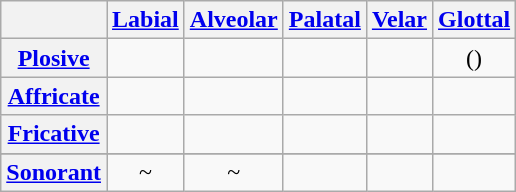<table class="wikitable" style="text-align:center;">
<tr>
<th></th>
<th><a href='#'>Labial</a></th>
<th><a href='#'>Alveolar</a></th>
<th><a href='#'>Palatal</a></th>
<th><a href='#'>Velar</a></th>
<th><a href='#'>Glottal</a></th>
</tr>
<tr>
<th><a href='#'>Plosive</a></th>
<td></td>
<td></td>
<td></td>
<td></td>
<td>()</td>
</tr>
<tr>
<th><a href='#'>Affricate</a></th>
<td></td>
<td> </td>
<td></td>
<td></td>
<td></td>
</tr>
<tr>
<th><a href='#'>Fricative</a></th>
<td></td>
<td></td>
<td> </td>
<td></td>
<td></td>
</tr>
<tr>
</tr>
<tr>
<th><a href='#'>Sonorant</a></th>
<td> ~ </td>
<td> ~ </td>
<td></td>
<td></td>
<td></td>
</tr>
</table>
